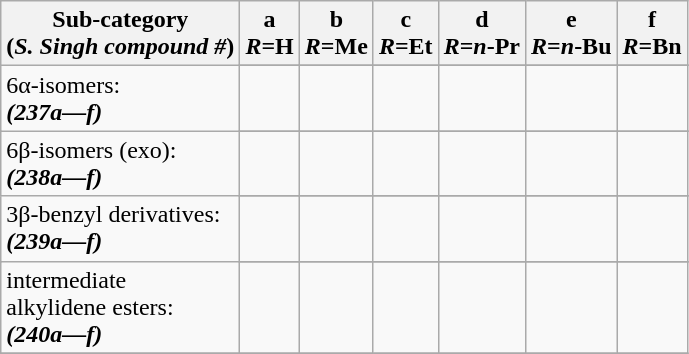<table class="wikitable mw-collapsible">
<tr>
<th>Sub-category<br>(<em>S. Singh compound #</em>)</th>
<th>a<br><em>R</em>=H</th>
<th>b<br><em>R</em>=Me</th>
<th>c<br><em>R</em>=Et</th>
<th>d<br><em>R</em>=<em>n</em>-Pr</th>
<th>e<br><em>R</em>=<em>n</em>-Bu</th>
<th>f<br><em>R</em>=Bn</th>
</tr>
<tr>
<td rowspan=2>6α-isomers:<br><strong><em>(237a—f)</em></strong></td>
</tr>
<tr>
<td></td>
<td></td>
<td></td>
<td></td>
<td></td>
<td></td>
</tr>
<tr>
<td rowspan=2>6β-isomers (exo):<br><strong><em>(238a—f)</em></strong></td>
</tr>
<tr>
<td></td>
<td></td>
<td></td>
<td></td>
<td></td>
<td><br></td>
</tr>
<tr>
<td rowspan=2>3β-benzyl derivatives:<br><strong><em>(239a—f)</em></strong></td>
</tr>
<tr>
<td></td>
<td></td>
<td></td>
<td></td>
<td></td>
<td></td>
</tr>
<tr>
<td rowspan=2>intermediate<br>alkylidene esters:<br><strong><em>(240a—f)</em></strong></td>
</tr>
<tr>
<td></td>
<td></td>
<td></td>
<td></td>
<td></td>
<td></td>
</tr>
<tr>
</tr>
</table>
